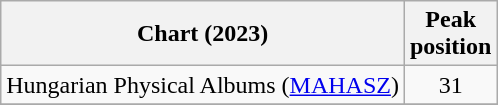<table class="wikitable sortable">
<tr>
<th scope="col">Chart (2023)</th>
<th scope="col">Peak<br>position</th>
</tr>
<tr>
<td>Hungarian Physical Albums (<a href='#'>MAHASZ</a>)</td>
<td align="center">31</td>
</tr>
<tr>
</tr>
</table>
